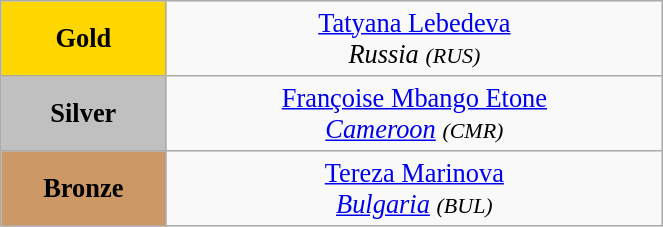<table class="wikitable" style=" text-align:center; font-size:110%;" width="35%">
<tr>
<td bgcolor="gold"><strong>Gold</strong></td>
<td> <a href='#'>Tatyana Lebedeva</a><br><em>Russia <small>(RUS)</small></em></td>
</tr>
<tr>
<td bgcolor="silver"><strong>Silver</strong></td>
<td> <a href='#'>Françoise Mbango Etone</a><br><em><a href='#'>Cameroon</a> <small>(CMR)</small></em></td>
</tr>
<tr>
<td bgcolor="CC9966"><strong>Bronze</strong></td>
<td> <a href='#'>Tereza Marinova</a><br><em><a href='#'>Bulgaria</a> <small>(BUL)</small></em></td>
</tr>
</table>
